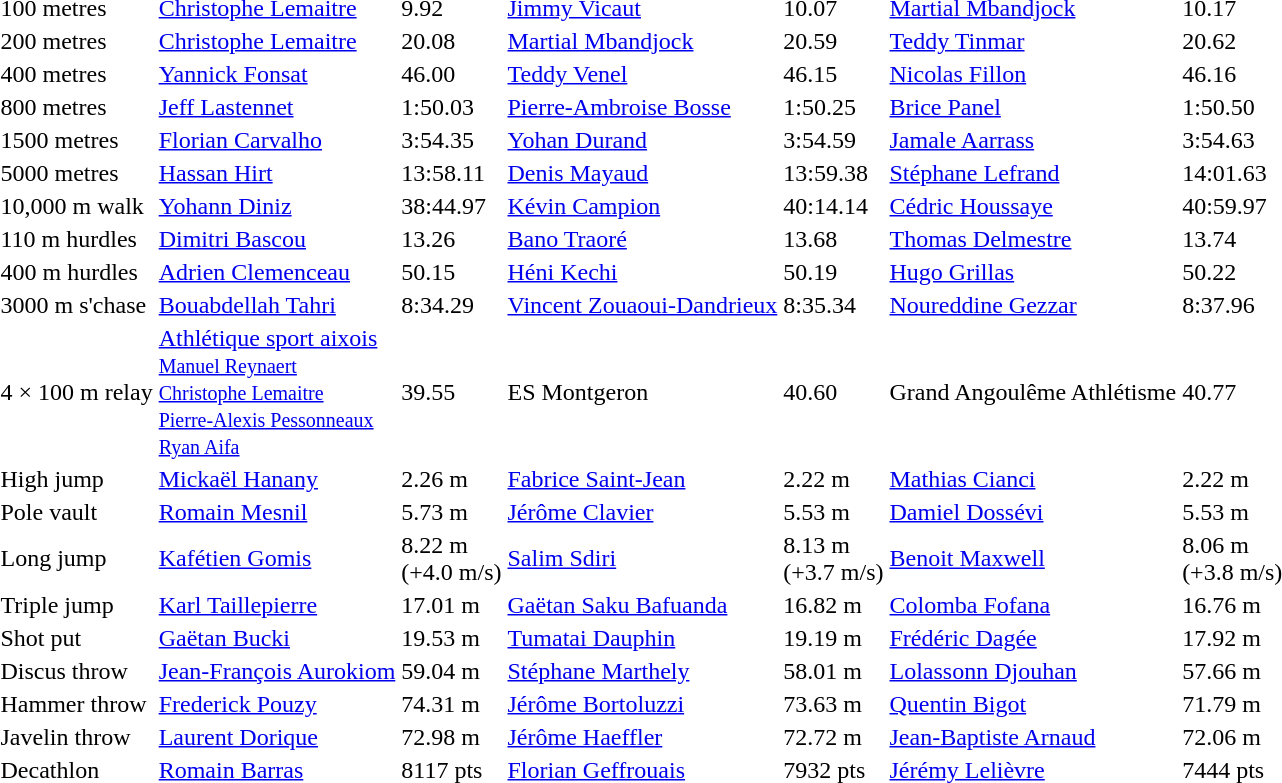<table>
<tr>
<td>100 metres</td>
<td><a href='#'>Christophe Lemaitre</a></td>
<td>9.92 </td>
<td><a href='#'>Jimmy Vicaut</a></td>
<td>10.07 </td>
<td><a href='#'>Martial Mbandjock</a></td>
<td>10.17</td>
</tr>
<tr>
<td>200 metres</td>
<td><a href='#'>Christophe Lemaitre</a></td>
<td>20.08</td>
<td><a href='#'>Martial Mbandjock</a></td>
<td>20.59</td>
<td><a href='#'>Teddy Tinmar</a></td>
<td>20.62</td>
</tr>
<tr>
<td>400 metres</td>
<td><a href='#'>Yannick Fonsat</a></td>
<td>46.00</td>
<td><a href='#'>Teddy Venel</a></td>
<td>46.15</td>
<td><a href='#'>Nicolas Fillon</a></td>
<td>46.16</td>
</tr>
<tr>
<td>800 metres</td>
<td><a href='#'>Jeff Lastennet</a></td>
<td>1:50.03</td>
<td><a href='#'>Pierre-Ambroise Bosse</a></td>
<td>1:50.25</td>
<td><a href='#'>Brice Panel</a></td>
<td>1:50.50</td>
</tr>
<tr>
<td>1500 metres</td>
<td><a href='#'>Florian Carvalho</a></td>
<td>3:54.35</td>
<td><a href='#'>Yohan Durand</a></td>
<td>3:54.59</td>
<td><a href='#'>Jamale Aarrass</a></td>
<td>3:54.63</td>
</tr>
<tr>
<td>5000 metres</td>
<td><a href='#'>Hassan Hirt</a></td>
<td>13:58.11</td>
<td><a href='#'>Denis Mayaud</a></td>
<td>13:59.38</td>
<td><a href='#'>Stéphane Lefrand</a></td>
<td>14:01.63</td>
</tr>
<tr>
<td>10,000 m walk</td>
<td><a href='#'>Yohann Diniz</a></td>
<td>38:44.97</td>
<td><a href='#'>Kévin Campion</a></td>
<td>40:14.14</td>
<td><a href='#'>Cédric Houssaye</a></td>
<td>40:59.97</td>
</tr>
<tr>
<td>110 m hurdles</td>
<td><a href='#'>Dimitri Bascou</a></td>
<td>13.26</td>
<td><a href='#'>Bano Traoré</a></td>
<td>13.68</td>
<td><a href='#'>Thomas Delmestre</a></td>
<td>13.74</td>
</tr>
<tr>
<td>400 m hurdles</td>
<td><a href='#'>Adrien Clemenceau</a></td>
<td>50.15</td>
<td><a href='#'>Héni Kechi</a></td>
<td>50.19</td>
<td><a href='#'>Hugo Grillas</a></td>
<td>50.22</td>
</tr>
<tr>
<td>3000 m s'chase</td>
<td><a href='#'>Bouabdellah Tahri</a></td>
<td>8:34.29</td>
<td><a href='#'>Vincent Zouaoui-Dandrieux</a></td>
<td>8:35.34</td>
<td><a href='#'>Noureddine Gezzar</a></td>
<td>8:37.96</td>
</tr>
<tr>
<td>4 × 100 m relay</td>
<td><a href='#'>Athlétique sport aixois</a><br><small><a href='#'>Manuel Reynaert</a><br><a href='#'>Christophe Lemaitre</a><br><a href='#'>Pierre-Alexis Pessonneaux</a><br><a href='#'>Ryan Aifa</a></small></td>
<td>39.55</td>
<td>ES Montgeron</td>
<td>40.60</td>
<td>Grand Angoulême Athlétisme</td>
<td>40.77</td>
</tr>
<tr>
<td>High jump</td>
<td><a href='#'>Mickaël Hanany</a></td>
<td>2.26 m</td>
<td><a href='#'>Fabrice Saint-Jean</a></td>
<td>2.22 m</td>
<td><a href='#'>Mathias Cianci</a></td>
<td>2.22 m</td>
</tr>
<tr>
<td>Pole vault</td>
<td><a href='#'>Romain Mesnil</a></td>
<td>5.73 m</td>
<td><a href='#'>Jérôme Clavier</a></td>
<td>5.53 m</td>
<td><a href='#'>Damiel Dossévi</a></td>
<td>5.53 m</td>
</tr>
<tr>
<td>Long jump</td>
<td><a href='#'>Kafétien Gomis</a></td>
<td>8.22 m <br>(+4.0 m/s)</td>
<td><a href='#'>Salim Sdiri</a></td>
<td>8.13 m <br>(+3.7 m/s)</td>
<td><a href='#'>Benoit Maxwell</a></td>
<td>8.06 m <br>(+3.8 m/s)</td>
</tr>
<tr>
<td>Triple jump</td>
<td><a href='#'>Karl Taillepierre</a></td>
<td>17.01 m</td>
<td><a href='#'>Gaëtan Saku Bafuanda</a></td>
<td>16.82 m</td>
<td><a href='#'>Colomba Fofana</a></td>
<td>16.76 m</td>
</tr>
<tr>
<td>Shot put</td>
<td><a href='#'>Gaëtan Bucki</a></td>
<td>19.53 m</td>
<td><a href='#'>Tumatai Dauphin</a></td>
<td>19.19 m</td>
<td><a href='#'>Frédéric Dagée</a></td>
<td>17.92 m</td>
</tr>
<tr>
<td>Discus throw</td>
<td><a href='#'>Jean-François Aurokiom</a></td>
<td>59.04 m</td>
<td><a href='#'>Stéphane Marthely</a></td>
<td>58.01 m</td>
<td><a href='#'>Lolassonn Djouhan</a></td>
<td>57.66 m</td>
</tr>
<tr>
<td>Hammer throw</td>
<td><a href='#'>Frederick Pouzy</a></td>
<td>74.31 m</td>
<td><a href='#'>Jérôme Bortoluzzi</a></td>
<td>73.63 m</td>
<td><a href='#'>Quentin Bigot</a></td>
<td>71.79 m</td>
</tr>
<tr>
<td>Javelin throw</td>
<td><a href='#'>Laurent Dorique</a></td>
<td>72.98 m</td>
<td><a href='#'>Jérôme Haeffler</a></td>
<td>72.72 m</td>
<td><a href='#'>Jean-Baptiste Arnaud</a></td>
<td>72.06 m</td>
</tr>
<tr>
<td>Decathlon</td>
<td><a href='#'>Romain Barras</a></td>
<td>8117 pts</td>
<td><a href='#'>Florian Geffrouais</a></td>
<td>7932 pts</td>
<td><a href='#'>Jérémy Lelièvre</a></td>
<td>7444 pts</td>
</tr>
</table>
